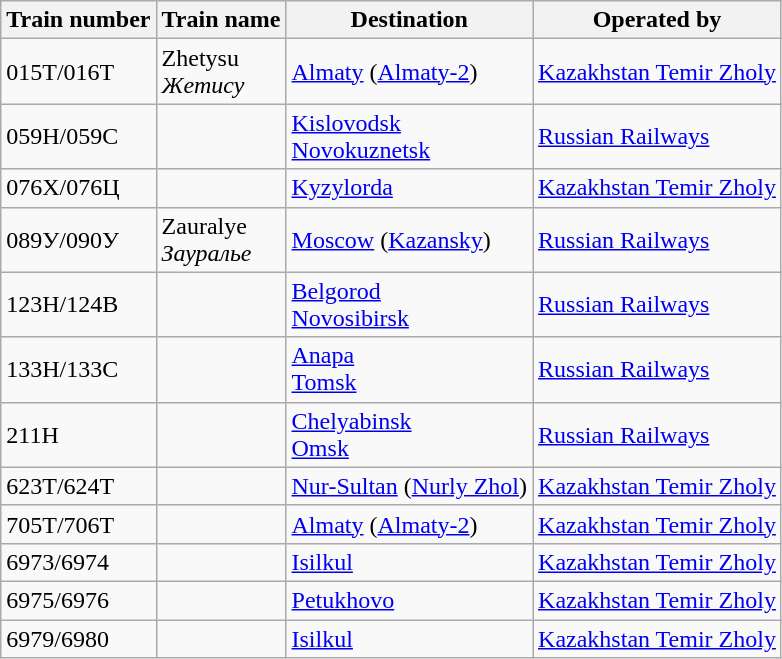<table class="wikitable">
<tr>
<th>Train number</th>
<th>Train name</th>
<th>Destination</th>
<th>Operated by</th>
</tr>
<tr>
<td>015Т/016Т</td>
<td>Zhetysu <br><em>Жетису</em></td>
<td> <a href='#'>Almaty</a> (<a href='#'>Almaty-2</a>)</td>
<td> <a href='#'>Kazakhstan Temir Zholy</a></td>
</tr>
<tr>
<td>059Н/059С</td>
<td></td>
<td> <a href='#'>Kislovodsk</a><br> <a href='#'>Novokuznetsk</a></td>
<td> <a href='#'>Russian Railways</a></td>
</tr>
<tr>
<td>076Х/076Ц</td>
<td></td>
<td> <a href='#'>Kyzylorda</a></td>
<td> <a href='#'>Kazakhstan Temir Zholy</a></td>
</tr>
<tr>
<td>089У/090У</td>
<td>Zauralye <br><em>Зауралье</em></td>
<td> <a href='#'>Moscow</a> (<a href='#'>Kazansky</a>)</td>
<td> <a href='#'>Russian Railways</a></td>
</tr>
<tr>
<td>123Н/124В</td>
<td></td>
<td> <a href='#'>Belgorod</a><br> <a href='#'>Novosibirsk</a></td>
<td> <a href='#'>Russian Railways</a></td>
</tr>
<tr>
<td>133Н/133С</td>
<td></td>
<td> <a href='#'>Anapa</a><br> <a href='#'>Tomsk</a></td>
<td> <a href='#'>Russian Railways</a></td>
</tr>
<tr>
<td>211Н</td>
<td></td>
<td> <a href='#'>Chelyabinsk</a><br> <a href='#'>Omsk</a></td>
<td> <a href='#'>Russian Railways</a></td>
</tr>
<tr>
<td>623Т/624Т</td>
<td></td>
<td> <a href='#'>Nur-Sultan</a> (<a href='#'>Nurly Zhol</a>)</td>
<td> <a href='#'>Kazakhstan Temir Zholy</a></td>
</tr>
<tr>
<td>705Т/706Т</td>
<td></td>
<td> <a href='#'>Almaty</a> (<a href='#'>Almaty-2</a>)</td>
<td> <a href='#'>Kazakhstan Temir Zholy</a></td>
</tr>
<tr>
<td>6973/6974</td>
<td></td>
<td> <a href='#'>Isilkul</a></td>
<td> <a href='#'>Kazakhstan Temir Zholy</a></td>
</tr>
<tr>
<td>6975/6976</td>
<td></td>
<td> <a href='#'>Petukhovo</a></td>
<td> <a href='#'>Kazakhstan Temir Zholy</a></td>
</tr>
<tr>
<td>6979/6980</td>
<td></td>
<td> <a href='#'>Isilkul</a></td>
<td> <a href='#'>Kazakhstan Temir Zholy</a></td>
</tr>
</table>
